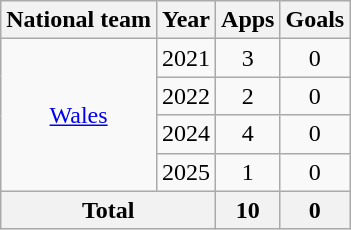<table class="wikitable" style="text-align:center">
<tr>
<th>National team</th>
<th>Year</th>
<th>Apps</th>
<th>Goals</th>
</tr>
<tr>
<td rowspan="4"><a href='#'>Wales</a></td>
<td>2021</td>
<td>3</td>
<td>0</td>
</tr>
<tr>
<td>2022</td>
<td>2</td>
<td>0</td>
</tr>
<tr>
<td>2024</td>
<td>4</td>
<td>0</td>
</tr>
<tr>
<td>2025</td>
<td>1</td>
<td>0</td>
</tr>
<tr>
<th colspan="2">Total</th>
<th>10</th>
<th>0</th>
</tr>
</table>
